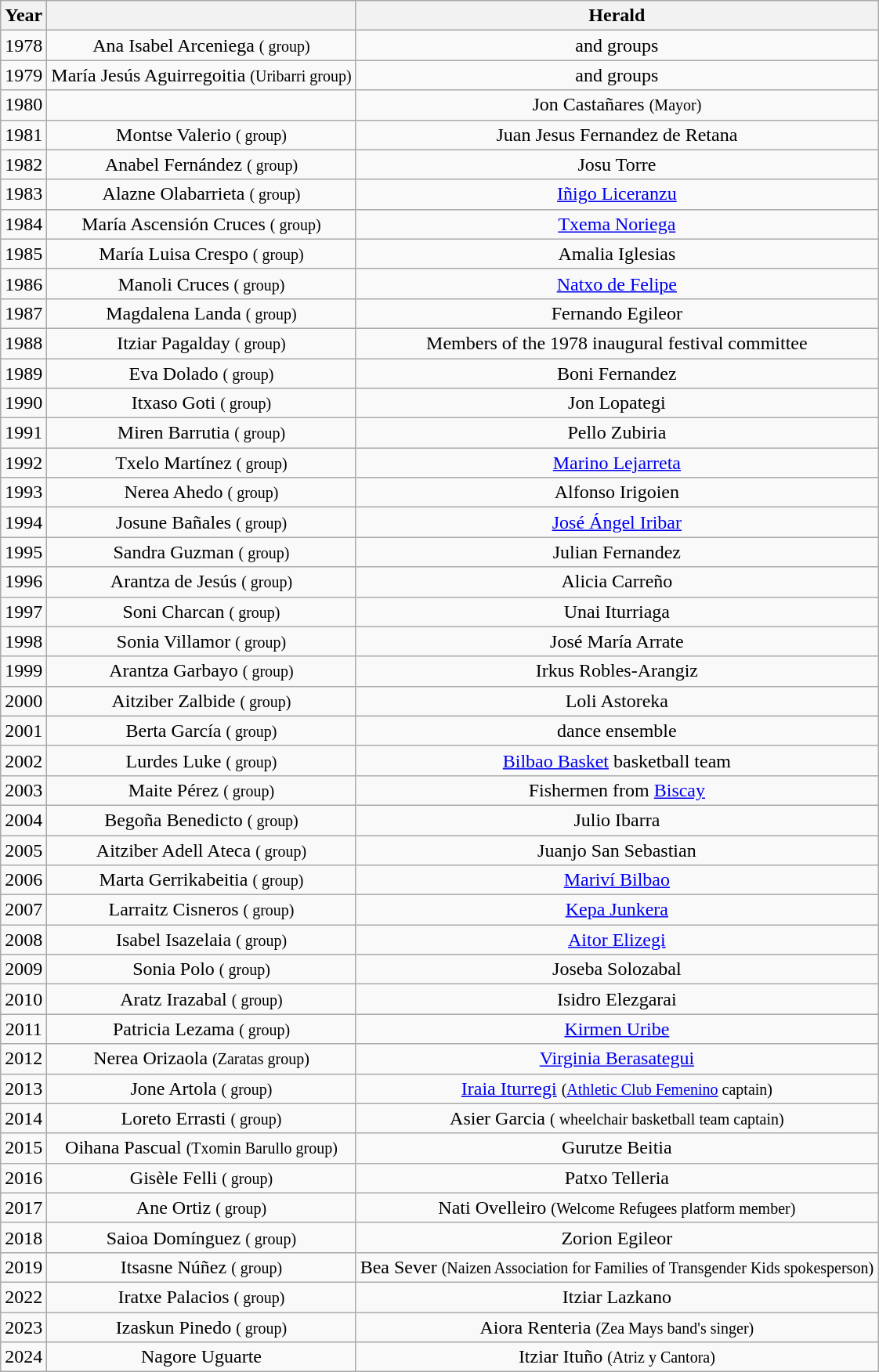<table class="wikitable sortable plainrowheaders" style="text-align:center">
<tr>
<th scope="col">Year</th>
<th></th>
<th>Herald</th>
</tr>
<tr>
<td>1978</td>
<td>Ana Isabel Arceniega <small>( group)</small></td>
<td> and  groups</td>
</tr>
<tr>
<td>1979</td>
<td>María Jesús Aguirregoitia <small>(Uribarri group)</small></td>
<td> and  groups</td>
</tr>
<tr>
<td>1980</td>
<td></td>
<td>Jon Castañares <small>(Mayor)</small></td>
</tr>
<tr>
<td>1981</td>
<td>Montse Valerio <small>( group)</small></td>
<td>Juan Jesus Fernandez de Retana</td>
</tr>
<tr>
<td>1982</td>
<td>Anabel Fernández <small>( group)</small></td>
<td>Josu Torre</td>
</tr>
<tr>
<td>1983</td>
<td>Alazne Olabarrieta <small>( group)</small></td>
<td><a href='#'>Iñigo Liceranzu</a></td>
</tr>
<tr>
<td>1984</td>
<td>María Ascensión Cruces <small>( group)</small></td>
<td><a href='#'>Txema Noriega</a></td>
</tr>
<tr>
<td>1985</td>
<td>María Luisa Crespo <small>( group)</small></td>
<td>Amalia Iglesias</td>
</tr>
<tr>
<td>1986</td>
<td>Manoli Cruces <small>( group)</small></td>
<td><a href='#'>Natxo de Felipe</a></td>
</tr>
<tr>
<td>1987</td>
<td>Magdalena Landa <small>( group)</small></td>
<td>Fernando Egileor</td>
</tr>
<tr>
<td>1988</td>
<td>Itziar Pagalday <small>( group)</small></td>
<td>Members of the 1978 inaugural festival committee</td>
</tr>
<tr>
<td>1989</td>
<td>Eva Dolado <small>( group)</small></td>
<td>Boni Fernandez</td>
</tr>
<tr>
<td>1990</td>
<td>Itxaso Goti <small>( group)</small></td>
<td>Jon Lopategi</td>
</tr>
<tr>
<td>1991</td>
<td>Miren Barrutia <small>( group)</small></td>
<td>Pello Zubiria</td>
</tr>
<tr>
<td>1992</td>
<td>Txelo Martínez <small>( group)</small></td>
<td><a href='#'>Marino Lejarreta</a></td>
</tr>
<tr>
<td>1993</td>
<td>Nerea Ahedo <small>( group)</small></td>
<td>Alfonso Irigoien</td>
</tr>
<tr>
<td>1994</td>
<td>Josune Bañales <small>( group)</small></td>
<td><a href='#'>José Ángel Iribar</a></td>
</tr>
<tr>
<td>1995</td>
<td>Sandra Guzman <small>( group)</small></td>
<td>Julian Fernandez</td>
</tr>
<tr>
<td>1996</td>
<td>Arantza de Jesús <small>( group)</small></td>
<td>Alicia Carreño</td>
</tr>
<tr>
<td>1997</td>
<td>Soni Charcan <small>( group)</small></td>
<td>Unai Iturriaga</td>
</tr>
<tr>
<td>1998</td>
<td>Sonia Villamor <small>( group)</small></td>
<td>José María Arrate</td>
</tr>
<tr>
<td>1999</td>
<td>Arantza Garbayo <small>( group)</small></td>
<td>Irkus Robles-Arangiz</td>
</tr>
<tr>
<td>2000</td>
<td>Aitziber Zalbide <small>( group)</small></td>
<td>Loli Astoreka</td>
</tr>
<tr>
<td>2001</td>
<td>Berta García <small>( group)</small></td>
<td> dance ensemble</td>
</tr>
<tr>
<td>2002</td>
<td>Lurdes Luke <small>( group)</small></td>
<td><a href='#'>Bilbao Basket</a> basketball team</td>
</tr>
<tr>
<td>2003</td>
<td>Maite Pérez <small>( group)</small></td>
<td>Fishermen from <a href='#'>Biscay</a></td>
</tr>
<tr>
<td>2004</td>
<td>Begoña Benedicto <small>( group)</small></td>
<td>Julio Ibarra</td>
</tr>
<tr>
<td>2005</td>
<td>Aitziber Adell Ateca <small>( group)</small></td>
<td>Juanjo San Sebastian</td>
</tr>
<tr>
<td>2006</td>
<td>Marta Gerrikabeitia <small>( group)</small></td>
<td><a href='#'>Mariví Bilbao</a></td>
</tr>
<tr>
<td>2007</td>
<td>Larraitz Cisneros <small>( group)</small></td>
<td><a href='#'>Kepa Junkera</a></td>
</tr>
<tr>
<td>2008</td>
<td>Isabel Isazelaia <small>( group)</small></td>
<td><a href='#'>Aitor Elizegi</a></td>
</tr>
<tr>
<td>2009</td>
<td>Sonia Polo <small>( group)</small></td>
<td>Joseba Solozabal</td>
</tr>
<tr>
<td>2010</td>
<td>Aratz Irazabal <small>( group)</small></td>
<td>Isidro Elezgarai</td>
</tr>
<tr>
<td>2011</td>
<td>Patricia Lezama <small>( group)</small></td>
<td><a href='#'>Kirmen Uribe</a></td>
</tr>
<tr>
<td>2012</td>
<td>Nerea Orizaola <small>(Zaratas group)</small></td>
<td><a href='#'>Virginia Berasategui</a></td>
</tr>
<tr>
<td>2013</td>
<td>Jone Artola <small>( group)</small></td>
<td><a href='#'>Iraia Iturregi</a> <small>(<a href='#'>Athletic Club Femenino</a> captain)</small></td>
</tr>
<tr>
<td>2014</td>
<td>Loreto Errasti <small>( group)</small></td>
<td>Asier Garcia <small>( wheelchair basketball team captain)</small></td>
</tr>
<tr>
<td>2015</td>
<td>Oihana Pascual <small>(Txomin Barullo group)</small></td>
<td>Gurutze Beitia</td>
</tr>
<tr>
<td>2016</td>
<td>Gisèle Felli <small>( group)</small></td>
<td>Patxo Telleria</td>
</tr>
<tr>
<td>2017</td>
<td>Ane Ortiz <small>( group)</small></td>
<td>Nati Ovelleiro <small>(Welcome Refugees platform member)</small></td>
</tr>
<tr>
<td>2018</td>
<td>Saioa Domínguez <small>( group)</small></td>
<td>Zorion Egileor</td>
</tr>
<tr>
<td>2019</td>
<td>Itsasne Núñez <small>( group)</small></td>
<td>Bea Sever <small>(Naizen Association for Families of Transgender Kids spokesperson)</small></td>
</tr>
<tr>
<td>2022</td>
<td>Iratxe Palacios <small>( group)</small></td>
<td>Itziar Lazkano</td>
</tr>
<tr>
<td>2023</td>
<td>Izaskun Pinedo <small>( group)</small></td>
<td>Aiora Renteria <small>(Zea Mays band's singer)</small></td>
</tr>
<tr>
<td>2024</td>
<td>Nagore Uguarte</td>
<td>Itziar Ituño <small>(Atriz y Cantora)</small></td>
</tr>
</table>
